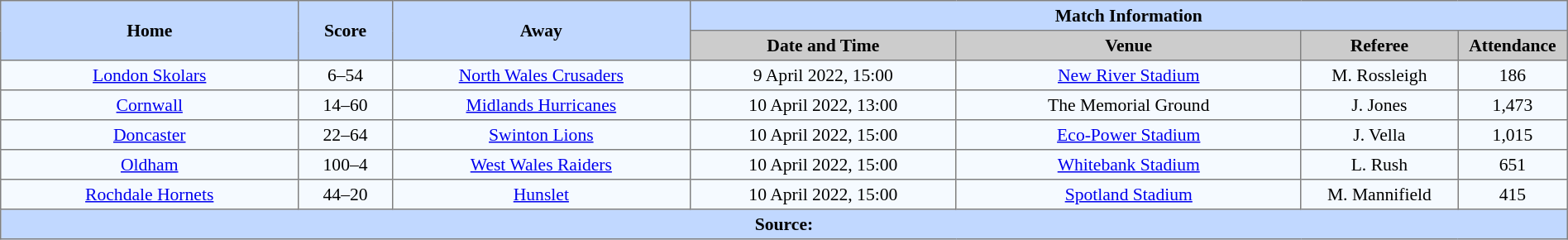<table border=1 style="border-collapse:collapse; font-size:90%; text-align:center;" cellpadding=3 cellspacing=0 width=100%>
<tr bgcolor=#C1D8FF>
<th scope="col" rowspan=2 width=19%>Home</th>
<th scope="col" rowspan=2 width=6%>Score</th>
<th scope="col" rowspan=2 width=19%>Away</th>
<th colspan=4>Match Information</th>
</tr>
<tr bgcolor=#CCCCCC>
<th scope="col" width=17%>Date and Time</th>
<th scope="col" width=22%>Venue</th>
<th scope="col" width=10%>Referee</th>
<th scope="col" width=7%>Attendance</th>
</tr>
<tr bgcolor=#F5FAFF>
<td> <a href='#'>London Skolars</a></td>
<td>6–54</td>
<td> <a href='#'>North Wales Crusaders</a></td>
<td>9 April 2022, 15:00</td>
<td><a href='#'>New River Stadium</a></td>
<td>M. Rossleigh</td>
<td>186</td>
</tr>
<tr bgcolor=#F5FAFF>
<td> <a href='#'>Cornwall</a></td>
<td>14–60</td>
<td> <a href='#'>Midlands Hurricanes</a></td>
<td>10 April 2022, 13:00</td>
<td>The Memorial Ground</td>
<td>J. Jones</td>
<td>1,473</td>
</tr>
<tr bgcolor=#F5FAFF>
<td> <a href='#'>Doncaster</a></td>
<td>22–64</td>
<td> <a href='#'>Swinton Lions</a></td>
<td>10 April 2022, 15:00</td>
<td><a href='#'>Eco-Power Stadium</a></td>
<td>J. Vella</td>
<td>1,015</td>
</tr>
<tr bgcolor=#F5FAFF>
<td> <a href='#'>Oldham</a></td>
<td>100–4</td>
<td> <a href='#'>West Wales Raiders</a></td>
<td>10 April 2022, 15:00</td>
<td><a href='#'>Whitebank Stadium</a></td>
<td>L. Rush</td>
<td>651</td>
</tr>
<tr bgcolor=#F5FAFF>
<td> <a href='#'>Rochdale Hornets</a></td>
<td>44–20</td>
<td> <a href='#'>Hunslet</a></td>
<td>10 April 2022, 15:00</td>
<td><a href='#'>Spotland Stadium</a></td>
<td>M. Mannifield</td>
<td>415</td>
</tr>
<tr style="background:#c1d8ff;">
<th colspan=7>Source:</th>
</tr>
</table>
